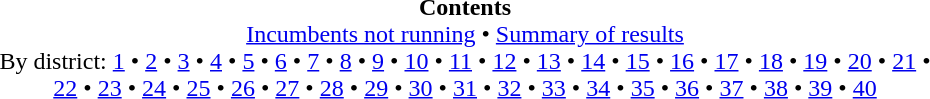<table id=toc class=toc summary=Contents style="width:50%">
<tr>
<td align=center><strong>Contents</strong><br><a href='#'>Incumbents not running</a> • <a href='#'>Summary of results</a><br>By district: <a href='#'>1</a> • <a href='#'>2</a> • <a href='#'>3</a> • <a href='#'>4</a> • <a href='#'>5</a> • <a href='#'>6</a> • <a href='#'>7</a> • <a href='#'>8</a> • <a href='#'>9</a> • <a href='#'>10</a> • <a href='#'>11</a> • <a href='#'>12</a> • <a href='#'>13</a> • <a href='#'>14</a> • <a href='#'>15</a> • <a href='#'>16</a> • <a href='#'>17</a> • <a href='#'>18</a> • <a href='#'>19</a> • <a href='#'>20</a> • <a href='#'>21</a> • <a href='#'>22</a> • <a href='#'>23</a> • <a href='#'>24</a> • <a href='#'>25</a> • <a href='#'>26</a> • <a href='#'>27</a> • <a href='#'>28</a> • <a href='#'>29</a> • <a href='#'>30</a> • <a href='#'>31</a> • <a href='#'>32</a> • <a href='#'>33</a> • <a href='#'>34</a> • <a href='#'>35</a> • <a href='#'>36</a> • <a href='#'>37</a> • <a href='#'>38</a> • <a href='#'>39</a> • <a href='#'>40</a></td>
</tr>
</table>
